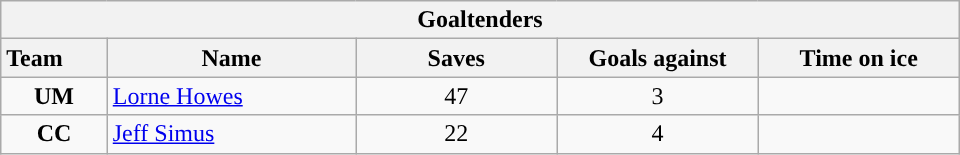<table class="wikitable" style="width:40em; text-align:right;">
<tr>
<th colspan=5>Goaltenders</th>
</tr>
<tr>
<th style="width:4em; text-align:left;">Team</th>
<th style="width:10em;">Name</th>
<th style="width:8em;">Saves</th>
<th style="width:8em;">Goals against</th>
<th style="width:8em;">Time on ice</th>
</tr>
<tr>
<td align=center><strong>UM</strong></td>
<td style="text-align:left;"><a href='#'>Lorne Howes</a></td>
<td align=center>47</td>
<td align=center>3</td>
<td align=center></td>
</tr>
<tr>
<td align=center><strong>CC</strong></td>
<td style="text-align:left;"><a href='#'>Jeff Simus</a></td>
<td align=center>22</td>
<td align=center>4</td>
<td align=center></td>
</tr>
</table>
